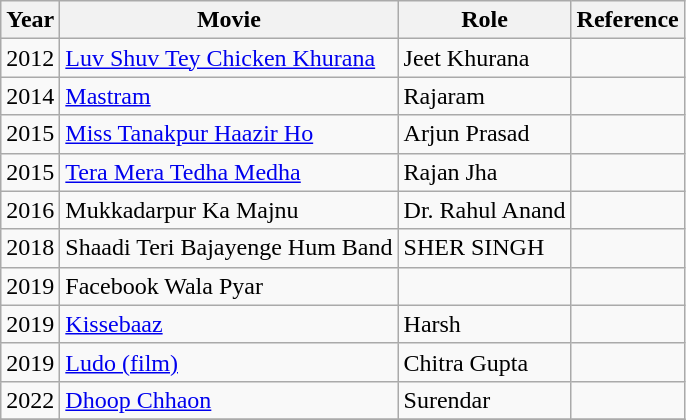<table class="wikitable">
<tr>
<th>Year</th>
<th>Movie</th>
<th>Role</th>
<th>Reference</th>
</tr>
<tr>
<td>2012</td>
<td><a href='#'>Luv Shuv Tey Chicken Khurana</a></td>
<td>Jeet Khurana</td>
<td></td>
</tr>
<tr>
<td>2014</td>
<td><a href='#'>Mastram</a></td>
<td>Rajaram</td>
<td></td>
</tr>
<tr>
<td>2015</td>
<td><a href='#'>Miss Tanakpur Haazir Ho</a></td>
<td>Arjun Prasad</td>
<td></td>
</tr>
<tr>
<td>2015</td>
<td><a href='#'>Tera Mera Tedha Medha</a></td>
<td>Rajan Jha</td>
<td></td>
</tr>
<tr>
<td>2016</td>
<td>Mukkadarpur Ka Majnu</td>
<td>Dr. Rahul Anand</td>
<td></td>
</tr>
<tr>
<td>2018</td>
<td>Shaadi Teri Bajayenge Hum Band</td>
<td>SHER SINGH</td>
<td></td>
</tr>
<tr>
<td>2019</td>
<td>Facebook Wala Pyar</td>
<td></td>
<td></td>
</tr>
<tr>
<td>2019</td>
<td><a href='#'>Kissebaaz</a></td>
<td>Harsh</td>
<td></td>
</tr>
<tr>
<td>2019</td>
<td><a href='#'>Ludo (film)</a></td>
<td>Chitra Gupta</td>
<td></td>
</tr>
<tr>
<td>2022</td>
<td><a href='#'>Dhoop Chhaon</a></td>
<td>Surendar</td>
<td></td>
</tr>
<tr>
</tr>
</table>
